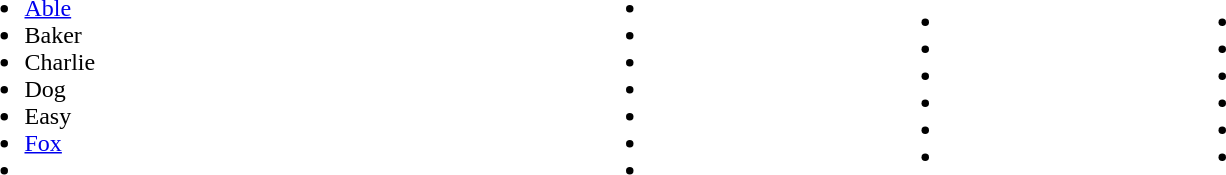<table width=80%>
<tr>
<td><br><ul><li><a href='#'>Able</a></li><li>Baker</li><li>Charlie</li><li>Dog</li><li>Easy</li><li><a href='#'>Fox</a></li><li></li></ul></td>
<td><br><ul><li></li><li></li><li></li><li></li><li></li><li></li><li></li></ul></td>
<td><br><ul><li></li><li></li><li></li><li></li><li></li><li></li></ul></td>
<td><br><ul><li></li><li></li><li></li><li></li><li></li><li></li></ul></td>
</tr>
</table>
